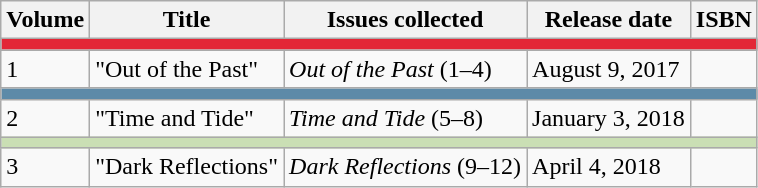<table class="wikitable">
<tr>
<th>Volume</th>
<th>Title</th>
<th>Issues collected</th>
<th>Release date</th>
<th>ISBN</th>
</tr>
<tr>
<td colspan="6" style="background:#e32636;"></td>
</tr>
<tr>
<td>1</td>
<td>"Out of the Past"</td>
<td><em>Out of the Past</em> (1–4)</td>
<td>August 9, 2017</td>
<td></td>
</tr>
<tr>
<td colspan="6" style="background:#5d8aa8;"></td>
</tr>
<tr>
<td>2</td>
<td>"Time and Tide"</td>
<td><em>Time and Tide</em> (5–8)</td>
<td>January 3, 2018</td>
<td></td>
</tr>
<tr>
<td colspan="6" style="background:#cadfb4;"></td>
</tr>
<tr>
<td>3</td>
<td>"Dark Reflections"</td>
<td><em>Dark Reflections</em> (9–12)</td>
<td>April 4, 2018</td>
<td></td>
</tr>
</table>
